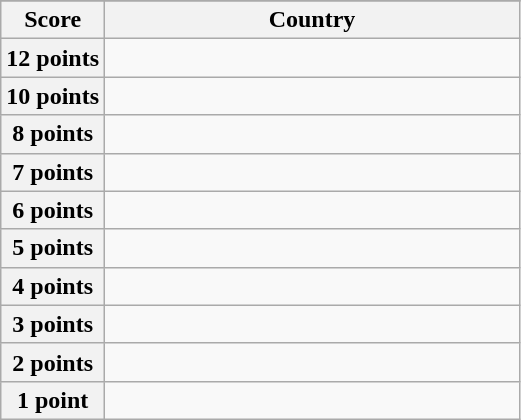<table class="wikitable">
<tr>
</tr>
<tr>
<th scope="col" width="20%">Score</th>
<th scope="col">Country</th>
</tr>
<tr>
<th scope="row">12 points</th>
<td></td>
</tr>
<tr>
<th scope="row">10 points</th>
<td></td>
</tr>
<tr>
<th scope="row">8 points</th>
<td></td>
</tr>
<tr>
<th scope="row">7 points</th>
<td></td>
</tr>
<tr>
<th scope="row">6 points</th>
<td></td>
</tr>
<tr>
<th scope="row">5 points</th>
<td></td>
</tr>
<tr>
<th scope="row">4 points</th>
<td></td>
</tr>
<tr>
<th scope="row">3 points</th>
<td></td>
</tr>
<tr>
<th scope="row">2 points</th>
<td></td>
</tr>
<tr>
<th scope="row">1 point</th>
<td></td>
</tr>
</table>
